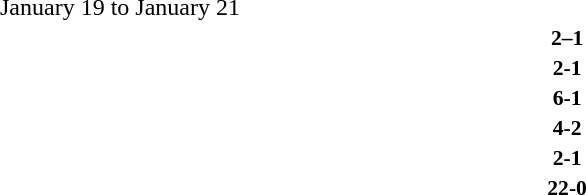<table style="width:100%;" cellspacing="1">
<tr>
<th width=25%></th>
<th width=2%></th>
<th width=6%></th>
<th width=2%></th>
<th width=25%></th>
</tr>
<tr>
<td>January 19 to January 21</td>
</tr>
<tr style=font-size:90%>
<td align=right><strong></strong></td>
<td></td>
<td align=center><strong>2–1</strong></td>
<td></td>
<td><strong></strong></td>
<td></td>
</tr>
<tr style=font-size:90%>
<td align=right><strong></strong></td>
<td></td>
<td align=center><strong>2-1</strong></td>
<td></td>
<td><strong></strong></td>
<td></td>
</tr>
<tr style=font-size:90%>
<td align=right><strong></strong></td>
<td></td>
<td align=center><strong>6-1</strong></td>
<td></td>
<td><strong></strong></td>
<td></td>
</tr>
<tr style=font-size:90%>
<td align=right><strong></strong></td>
<td></td>
<td align=center><strong>4-2</strong></td>
<td></td>
<td><strong></strong></td>
<td></td>
</tr>
<tr style=font-size:90%>
<td align=right><strong></strong></td>
<td></td>
<td align=center><strong>2-1</strong></td>
<td></td>
<td><strong></strong></td>
<td></td>
</tr>
<tr style=font-size:90%>
<td align=right><strong></strong></td>
<td></td>
<td align=center><strong>22-0</strong></td>
<td></td>
<td><strong></strong></td>
<td></td>
</tr>
</table>
